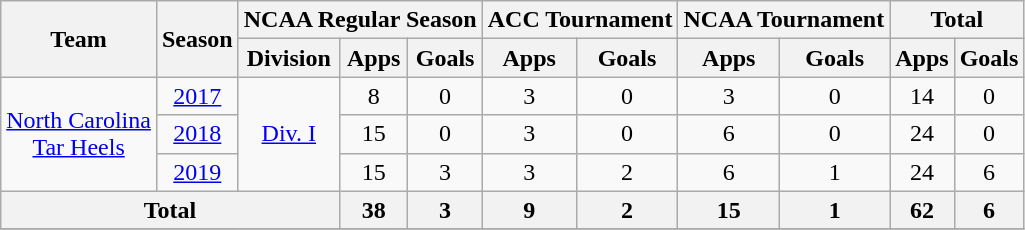<table class="wikitable" style="text-align: center;">
<tr>
<th rowspan="2">Team</th>
<th rowspan="2">Season</th>
<th colspan="3">NCAA Regular Season</th>
<th colspan="2">ACC Tournament</th>
<th colspan="2">NCAA Tournament</th>
<th colspan="2">Total</th>
</tr>
<tr>
<th>Division</th>
<th>Apps</th>
<th>Goals</th>
<th>Apps</th>
<th>Goals</th>
<th>Apps</th>
<th>Goals</th>
<th>Apps</th>
<th>Goals</th>
</tr>
<tr>
<td rowspan="3"><a href='#'>North Carolina<br>Tar Heels</a></td>
<td><a href='#'>2017</a></td>
<td rowspan="3"><a href='#'>Div. I</a></td>
<td>8</td>
<td>0</td>
<td>3</td>
<td>0</td>
<td>3</td>
<td>0</td>
<td>14</td>
<td>0</td>
</tr>
<tr>
<td><a href='#'>2018</a></td>
<td>15</td>
<td>0</td>
<td>3</td>
<td>0</td>
<td>6</td>
<td>0</td>
<td>24</td>
<td>0</td>
</tr>
<tr>
<td><a href='#'>2019</a></td>
<td>15</td>
<td>3</td>
<td>3</td>
<td>2</td>
<td>6</td>
<td>1</td>
<td>24</td>
<td>6</td>
</tr>
<tr>
<th colspan="3">Total</th>
<th>38</th>
<th>3</th>
<th>9</th>
<th>2</th>
<th>15</th>
<th>1</th>
<th>62</th>
<th>6</th>
</tr>
<tr>
</tr>
</table>
